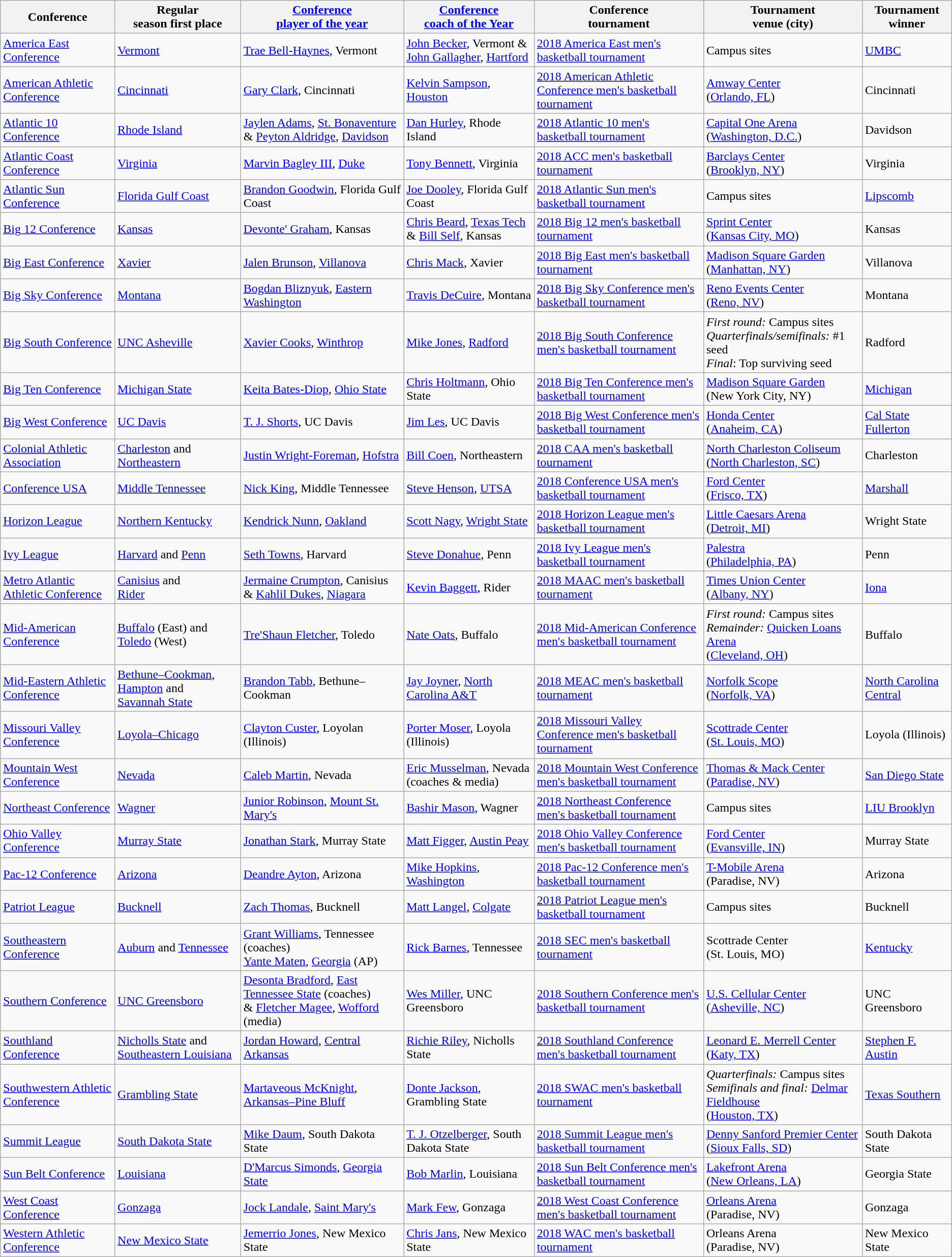<table class="wikitable">
<tr>
<th>Conference</th>
<th>Regular<br>season first place</th>
<th><a href='#'>Conference<br>player of the year</a></th>
<th><a href='#'>Conference<br>coach of the Year</a></th>
<th>Conference<br>tournament</th>
<th>Tournament<br>venue (city)</th>
<th>Tournament<br>winner</th>
</tr>
<tr>
<td><a href='#'>America East Conference</a></td>
<td><a href='#'>Vermont</a></td>
<td><a href='#'>Trae Bell-Haynes</a>, Vermont</td>
<td><a href='#'>John Becker</a>, Vermont &<br><a href='#'>John Gallagher</a>, <a href='#'>Hartford</a></td>
<td><a href='#'>2018 America East men's basketball tournament</a></td>
<td>Campus sites</td>
<td><a href='#'>UMBC</a></td>
</tr>
<tr>
<td><a href='#'>American Athletic Conference</a></td>
<td><a href='#'>Cincinnati</a></td>
<td><a href='#'>Gary Clark</a>, Cincinnati</td>
<td><a href='#'>Kelvin Sampson</a>, <a href='#'>Houston</a></td>
<td><a href='#'>2018 American Athletic Conference men's basketball tournament</a></td>
<td><a href='#'>Amway Center</a><br>(<a href='#'>Orlando, FL</a>)</td>
<td>Cincinnati</td>
</tr>
<tr>
<td><a href='#'>Atlantic 10 Conference</a></td>
<td><a href='#'>Rhode Island</a></td>
<td><a href='#'>Jaylen Adams</a>, <a href='#'>St. Bonaventure</a> & <a href='#'>Peyton Aldridge</a>, <a href='#'>Davidson</a></td>
<td><a href='#'>Dan Hurley</a>, Rhode Island</td>
<td><a href='#'>2018 Atlantic 10 men's basketball tournament</a></td>
<td><a href='#'>Capital One Arena</a><br>(<a href='#'>Washington, D.C.</a>)</td>
<td>Davidson</td>
</tr>
<tr>
<td><a href='#'>Atlantic Coast Conference</a></td>
<td><a href='#'>Virginia</a></td>
<td><a href='#'>Marvin Bagley III</a>, <a href='#'>Duke</a></td>
<td><a href='#'>Tony Bennett</a>, Virginia</td>
<td><a href='#'>2018 ACC men's basketball tournament</a></td>
<td><a href='#'>Barclays Center</a><br>(<a href='#'>Brooklyn, NY</a>)</td>
<td>Virginia</td>
</tr>
<tr>
<td><a href='#'>Atlantic Sun Conference</a></td>
<td><a href='#'>Florida Gulf Coast</a></td>
<td><a href='#'>Brandon Goodwin</a>, Florida Gulf Coast</td>
<td><a href='#'>Joe Dooley</a>, Florida Gulf Coast</td>
<td><a href='#'>2018 Atlantic Sun men's basketball tournament</a></td>
<td>Campus sites</td>
<td><a href='#'>Lipscomb</a></td>
</tr>
<tr>
<td><a href='#'>Big 12 Conference</a></td>
<td><a href='#'>Kansas</a></td>
<td><a href='#'>Devonte' Graham</a>, Kansas</td>
<td><a href='#'>Chris Beard</a>, <a href='#'>Texas Tech</a><br>& <a href='#'>Bill Self</a>, Kansas</td>
<td><a href='#'>2018 Big 12 men's basketball tournament</a></td>
<td><a href='#'>Sprint Center</a><br>(<a href='#'>Kansas City, MO</a>)</td>
<td>Kansas</td>
</tr>
<tr>
<td><a href='#'>Big East Conference</a></td>
<td><a href='#'>Xavier</a></td>
<td><a href='#'>Jalen Brunson</a>, <a href='#'>Villanova</a></td>
<td><a href='#'>Chris Mack</a>, Xavier</td>
<td><a href='#'>2018 Big East men's basketball tournament</a></td>
<td><a href='#'>Madison Square Garden</a><br>(<a href='#'>Manhattan, NY</a>)</td>
<td>Villanova</td>
</tr>
<tr>
<td><a href='#'>Big Sky Conference</a></td>
<td><a href='#'>Montana</a></td>
<td><a href='#'>Bogdan Bliznyuk</a>, <a href='#'>Eastern Washington</a></td>
<td><a href='#'>Travis DeCuire</a>, Montana</td>
<td><a href='#'>2018 Big Sky Conference men's basketball tournament</a></td>
<td><a href='#'>Reno Events Center</a><br>(<a href='#'>Reno, NV</a>)</td>
<td>Montana</td>
</tr>
<tr>
<td><a href='#'>Big South Conference</a></td>
<td><a href='#'>UNC Asheville</a></td>
<td><a href='#'>Xavier Cooks</a>, <a href='#'>Winthrop</a></td>
<td><a href='#'>Mike Jones</a>, <a href='#'>Radford</a></td>
<td><a href='#'>2018 Big South Conference men's basketball tournament</a></td>
<td><em>First round:</em> Campus sites<br><em>Quarterfinals/semifinals:</em> #1 seed<br><em>Final</em>: Top surviving seed</td>
<td>Radford</td>
</tr>
<tr>
<td><a href='#'>Big Ten Conference</a></td>
<td><a href='#'>Michigan State</a></td>
<td><a href='#'>Keita Bates-Diop</a>, <a href='#'>Ohio State</a></td>
<td><a href='#'>Chris Holtmann</a>, Ohio State</td>
<td><a href='#'>2018 Big Ten Conference men's basketball tournament</a></td>
<td><a href='#'>Madison Square Garden</a><br>(New York City, NY)</td>
<td><a href='#'>Michigan</a></td>
</tr>
<tr>
<td><a href='#'>Big West Conference</a></td>
<td><a href='#'>UC Davis</a></td>
<td><a href='#'>T. J. Shorts</a>, UC Davis</td>
<td><a href='#'>Jim Les</a>, UC Davis</td>
<td><a href='#'>2018 Big West Conference men's basketball tournament</a></td>
<td><a href='#'>Honda Center</a><br>(<a href='#'>Anaheim, CA</a>)</td>
<td><a href='#'>Cal State Fullerton</a></td>
</tr>
<tr>
<td><a href='#'>Colonial Athletic Association</a></td>
<td><a href='#'>Charleston</a> and <a href='#'>Northeastern</a></td>
<td><a href='#'>Justin Wright-Foreman</a>, <a href='#'>Hofstra</a></td>
<td><a href='#'>Bill Coen</a>, Northeastern</td>
<td><a href='#'>2018 CAA men's basketball tournament</a></td>
<td><a href='#'>North Charleston Coliseum</a><br>(<a href='#'>North Charleston, SC</a>)</td>
<td>Charleston</td>
</tr>
<tr>
<td><a href='#'>Conference USA</a></td>
<td><a href='#'>Middle Tennessee</a></td>
<td><a href='#'>Nick King</a>, Middle Tennessee</td>
<td><a href='#'>Steve Henson</a>, <a href='#'>UTSA</a></td>
<td><a href='#'>2018 Conference USA men's basketball tournament</a></td>
<td><a href='#'>Ford Center</a><br>(<a href='#'>Frisco, TX</a>)</td>
<td><a href='#'>Marshall</a></td>
</tr>
<tr>
<td><a href='#'>Horizon League</a></td>
<td><a href='#'>Northern Kentucky</a></td>
<td><a href='#'>Kendrick Nunn</a>, <a href='#'>Oakland</a></td>
<td><a href='#'>Scott Nagy</a>, <a href='#'>Wright State</a></td>
<td><a href='#'>2018 Horizon League men's basketball tournament</a></td>
<td><a href='#'>Little Caesars Arena</a><br>(<a href='#'>Detroit, MI</a>)</td>
<td>Wright State</td>
</tr>
<tr>
<td><a href='#'>Ivy League</a></td>
<td><a href='#'>Harvard</a> and <a href='#'>Penn</a></td>
<td><a href='#'>Seth Towns</a>, Harvard</td>
<td><a href='#'>Steve Donahue</a>, Penn</td>
<td><a href='#'>2018 Ivy League men's basketball tournament</a></td>
<td><a href='#'>Palestra</a><br>(<a href='#'>Philadelphia, PA</a>)</td>
<td>Penn</td>
</tr>
<tr>
<td><a href='#'>Metro Atlantic Athletic Conference</a></td>
<td><a href='#'>Canisius</a> and<br><a href='#'>Rider</a></td>
<td><a href='#'>Jermaine Crumpton</a>, Canisius<br>& <a href='#'>Kahlil Dukes</a>, <a href='#'>Niagara</a></td>
<td><a href='#'>Kevin Baggett</a>, Rider</td>
<td><a href='#'>2018 MAAC men's basketball tournament</a></td>
<td><a href='#'>Times Union Center</a><br>(<a href='#'>Albany, NY</a>)</td>
<td><a href='#'>Iona</a></td>
</tr>
<tr>
<td><a href='#'>Mid-American Conference</a></td>
<td><a href='#'>Buffalo</a> (East) and <a href='#'>Toledo</a> (West)</td>
<td><a href='#'>Tre'Shaun Fletcher</a>, Toledo</td>
<td><a href='#'>Nate Oats</a>, Buffalo</td>
<td><a href='#'>2018 Mid-American Conference men's basketball tournament</a></td>
<td><em>First round:</em> Campus sites<br><em>Remainder:</em> <a href='#'>Quicken Loans Arena</a><br>(<a href='#'>Cleveland, OH</a>)</td>
<td>Buffalo</td>
</tr>
<tr>
<td><a href='#'>Mid-Eastern Athletic Conference</a></td>
<td><a href='#'>Bethune–Cookman</a>,<br><a href='#'>Hampton</a> and<br><a href='#'>Savannah State</a></td>
<td><a href='#'>Brandon Tabb</a>, Bethune–Cookman</td>
<td><a href='#'>Jay Joyner</a>, <a href='#'>North Carolina A&T</a></td>
<td><a href='#'>2018 MEAC men's basketball tournament</a></td>
<td><a href='#'>Norfolk Scope</a><br>(<a href='#'>Norfolk, VA</a>)</td>
<td><a href='#'>North Carolina Central</a></td>
</tr>
<tr>
<td><a href='#'>Missouri Valley Conference</a></td>
<td><a href='#'>Loyola–Chicago</a></td>
<td><a href='#'>Clayton Custer</a>, Loyolan (Illinois)</td>
<td><a href='#'>Porter Moser</a>, Loyola (Illinois)</td>
<td><a href='#'>2018 Missouri Valley Conference men's basketball tournament</a></td>
<td><a href='#'>Scottrade Center</a><br>(<a href='#'>St. Louis, MO</a>)</td>
<td>Loyola (Illinois)</td>
</tr>
<tr>
<td><a href='#'>Mountain West Conference</a></td>
<td><a href='#'>Nevada</a></td>
<td><a href='#'>Caleb Martin</a>, Nevada</td>
<td><a href='#'>Eric Musselman</a>, Nevada (coaches & media)</td>
<td><a href='#'>2018 Mountain West Conference men's basketball tournament</a></td>
<td><a href='#'>Thomas & Mack Center</a><br>(<a href='#'>Paradise, NV</a>)</td>
<td><a href='#'>San Diego State</a></td>
</tr>
<tr>
<td><a href='#'>Northeast Conference</a></td>
<td><a href='#'>Wagner</a></td>
<td><a href='#'>Junior Robinson</a>, <a href='#'>Mount St. Mary's</a></td>
<td><a href='#'>Bashir Mason</a>, Wagner</td>
<td><a href='#'>2018 Northeast Conference men's basketball tournament</a></td>
<td>Campus sites</td>
<td><a href='#'>LIU Brooklyn</a></td>
</tr>
<tr>
<td><a href='#'>Ohio Valley Conference</a></td>
<td><a href='#'>Murray State</a></td>
<td><a href='#'>Jonathan Stark</a>, Murray State</td>
<td><a href='#'>Matt Figger</a>, <a href='#'>Austin Peay</a></td>
<td><a href='#'>2018 Ohio Valley Conference men's basketball tournament</a></td>
<td><a href='#'>Ford Center</a><br>(<a href='#'>Evansville, IN</a>)</td>
<td>Murray State</td>
</tr>
<tr>
<td><a href='#'>Pac-12 Conference</a></td>
<td><a href='#'>Arizona</a></td>
<td><a href='#'>Deandre Ayton</a>, Arizona</td>
<td><a href='#'>Mike Hopkins</a>, <a href='#'>Washington</a></td>
<td><a href='#'>2018 Pac-12 Conference men's basketball tournament</a></td>
<td><a href='#'>T-Mobile Arena</a><br>(Paradise, NV)</td>
<td>Arizona</td>
</tr>
<tr>
<td><a href='#'>Patriot League</a></td>
<td><a href='#'>Bucknell</a></td>
<td><a href='#'>Zach Thomas</a>, Bucknell</td>
<td><a href='#'>Matt Langel</a>, <a href='#'>Colgate</a></td>
<td><a href='#'>2018 Patriot League men's basketball tournament</a></td>
<td>Campus sites</td>
<td>Bucknell</td>
</tr>
<tr>
<td><a href='#'>Southeastern Conference</a></td>
<td><a href='#'>Auburn</a> and <a href='#'>Tennessee</a></td>
<td><a href='#'>Grant Williams</a>, Tennessee (coaches)<br><a href='#'>Yante Maten</a>, <a href='#'>Georgia</a> (AP)</td>
<td><a href='#'>Rick Barnes</a>, Tennessee</td>
<td><a href='#'>2018 SEC men's basketball tournament</a></td>
<td>Scottrade Center<br>(St. Louis, MO)</td>
<td><a href='#'>Kentucky</a></td>
</tr>
<tr>
<td><a href='#'>Southern Conference</a></td>
<td><a href='#'>UNC Greensboro</a></td>
<td><a href='#'>Desonta Bradford</a>, <a href='#'>East Tennessee State</a> (coaches)<br>& <a href='#'>Fletcher Magee</a>, <a href='#'>Wofford</a> (media)</td>
<td><a href='#'>Wes Miller</a>, UNC Greensboro</td>
<td><a href='#'>2018 Southern Conference men's basketball tournament</a></td>
<td><a href='#'>U.S. Cellular Center</a><br>(<a href='#'>Asheville, NC</a>)</td>
<td>UNC Greensboro</td>
</tr>
<tr>
<td><a href='#'>Southland Conference</a></td>
<td><a href='#'>Nicholls State</a> and <a href='#'>Southeastern Louisiana</a></td>
<td><a href='#'>Jordan Howard</a>, <a href='#'>Central Arkansas</a></td>
<td><a href='#'>Richie Riley</a>, Nicholls State</td>
<td><a href='#'>2018 Southland Conference men's basketball tournament</a></td>
<td><a href='#'>Leonard E. Merrell Center</a><br>(<a href='#'>Katy, TX</a>)</td>
<td><a href='#'>Stephen F. Austin</a></td>
</tr>
<tr>
<td><a href='#'>Southwestern Athletic Conference</a></td>
<td><a href='#'>Grambling State</a></td>
<td><a href='#'>Martaveous McKnight</a>, <a href='#'>Arkansas–Pine Bluff</a></td>
<td><a href='#'>Donte Jackson</a>, Grambling State</td>
<td><a href='#'>2018 SWAC men's basketball tournament</a></td>
<td><em>Quarterfinals:</em> Campus sites<br><em>Semifinals and final:</em> <a href='#'>Delmar Fieldhouse</a><br>(<a href='#'>Houston, TX</a>)</td>
<td><a href='#'>Texas Southern</a></td>
</tr>
<tr>
<td><a href='#'>Summit League</a></td>
<td><a href='#'>South Dakota State</a></td>
<td><a href='#'>Mike Daum</a>, South Dakota State</td>
<td><a href='#'>T. J. Otzelberger</a>, South Dakota State</td>
<td><a href='#'>2018 Summit League men's basketball tournament</a></td>
<td><a href='#'>Denny Sanford Premier Center</a><br>(<a href='#'>Sioux Falls, SD</a>)</td>
<td>South Dakota State</td>
</tr>
<tr>
<td><a href='#'>Sun Belt Conference</a></td>
<td><a href='#'>Louisiana</a></td>
<td><a href='#'>D'Marcus Simonds</a>, <a href='#'>Georgia State</a></td>
<td><a href='#'>Bob Marlin</a>, Louisiana</td>
<td><a href='#'>2018 Sun Belt Conference men's basketball tournament</a></td>
<td><a href='#'>Lakefront Arena</a><br>(<a href='#'>New Orleans, LA</a>)</td>
<td>Georgia State</td>
</tr>
<tr>
<td><a href='#'>West Coast Conference</a></td>
<td><a href='#'>Gonzaga</a></td>
<td><a href='#'>Jock Landale</a>, <a href='#'>Saint Mary's</a></td>
<td><a href='#'>Mark Few</a>, Gonzaga</td>
<td><a href='#'>2018 West Coast Conference men's basketball tournament</a></td>
<td><a href='#'>Orleans Arena</a><br>(Paradise, NV)</td>
<td>Gonzaga</td>
</tr>
<tr>
<td><a href='#'>Western Athletic Conference</a></td>
<td><a href='#'>New Mexico State</a></td>
<td><a href='#'>Jemerrio Jones</a>, New Mexico State</td>
<td><a href='#'>Chris Jans</a>, New Mexico State</td>
<td><a href='#'>2018 WAC men's basketball tournament</a></td>
<td>Orleans Arena<br>(Paradise, NV)</td>
<td>New Mexico State</td>
</tr>
</table>
